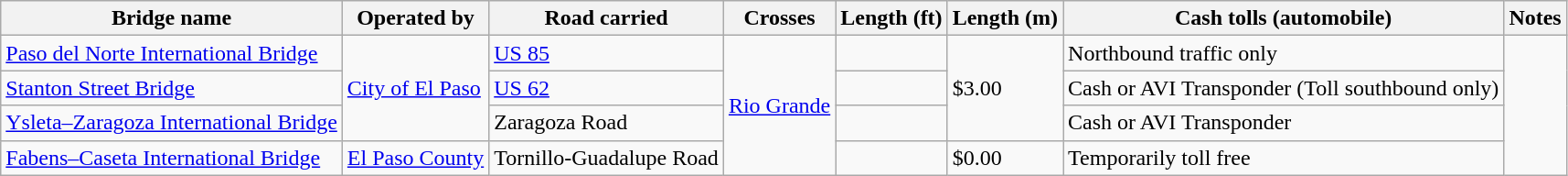<table class=wikitable>
<tr>
<th scope=col>Bridge name</th>
<th scope=col>Operated by</th>
<th scope=col>Road carried</th>
<th scope=col>Crosses</th>
<th scope=col>Length (ft)</th>
<th scope=col>Length (m)</th>
<th scope=col>Cash tolls (automobile)</th>
<th scope=col>Notes</th>
</tr>
<tr>
<td><a href='#'>Paso del Norte International Bridge</a></td>
<td rowspan="3"><a href='#'>City of El Paso</a></td>
<td><a href='#'>US 85</a></td>
<td rowspan="4"><a href='#'>Rio Grande</a></td>
<td></td>
<td rowspan="3">$3.00</td>
<td>Northbound traffic only</td>
</tr>
<tr>
<td><a href='#'>Stanton Street Bridge</a></td>
<td><a href='#'>US 62</a></td>
<td></td>
<td>Cash or AVI Transponder (Toll southbound only)</td>
</tr>
<tr>
<td><a href='#'>Ysleta–Zaragoza International Bridge</a></td>
<td>Zaragoza Road</td>
<td></td>
<td>Cash or AVI Transponder</td>
</tr>
<tr>
<td><a href='#'>Fabens–Caseta International Bridge</a></td>
<td><a href='#'>El Paso County</a></td>
<td>Tornillo-Guadalupe Road</td>
<td></td>
<td>$0.00</td>
<td>Temporarily toll free</td>
</tr>
</table>
